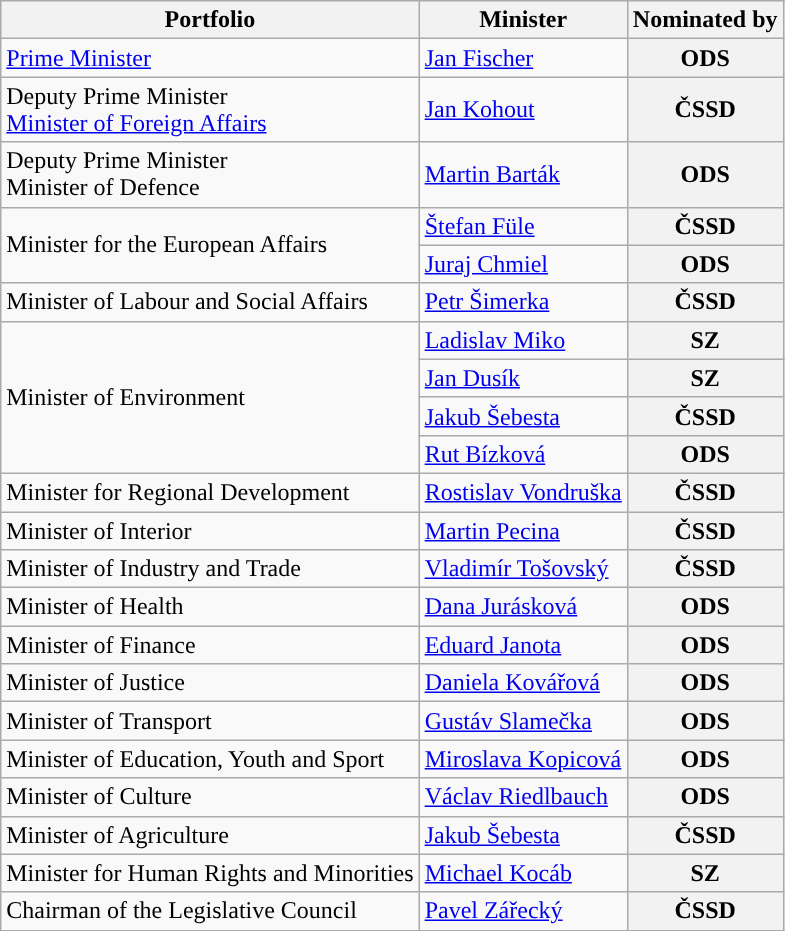<table class="wikitable">
<tr>
<th>Portfolio</th>
<th>Minister</th>
<th>Nominated by</th>
</tr>
<tr>
<td><a href='#'>Prime Minister</a></td>
<td><a href='#'>Jan Fischer</a></td>
<th style="background-color:">ODS</th>
</tr>
<tr>
<td>Deputy Prime Minister <br> <a href='#'>Minister of Foreign Affairs</a></td>
<td><a href='#'>Jan Kohout</a></td>
<th style="background-color:">ČSSD</th>
</tr>
<tr>
<td>Deputy Prime Minister <br> Minister of Defence</td>
<td><a href='#'>Martin Barták</a></td>
<th style="background-color:">ODS</th>
</tr>
<tr>
<td rowspan=2>Minister for the European Affairs</td>
<td><a href='#'>Štefan Füle</a></td>
<th style="background-color:">ČSSD</th>
</tr>
<tr>
<td><a href='#'>Juraj Chmiel</a></td>
<th style="background-color:">ODS</th>
</tr>
<tr>
<td>Minister of Labour and Social Affairs</td>
<td><a href='#'>Petr Šimerka</a></td>
<th style="background-color:">ČSSD</th>
</tr>
<tr>
<td rowspan=4>Minister of Environment</td>
<td><a href='#'>Ladislav Miko</a></td>
<th style="background-color:">SZ</th>
</tr>
<tr>
<td><a href='#'>Jan Dusík</a></td>
<th style="background-color:">SZ</th>
</tr>
<tr>
<td><a href='#'>Jakub Šebesta</a></td>
<th style="background-color:">ČSSD</th>
</tr>
<tr>
<td><a href='#'>Rut Bízková</a></td>
<th style="background-color:">ODS</th>
</tr>
<tr>
<td>Minister for Regional Development</td>
<td><a href='#'>Rostislav Vondruška</a></td>
<th style="background-color:">ČSSD</th>
</tr>
<tr>
<td>Minister of Interior</td>
<td><a href='#'>Martin Pecina</a></td>
<th style="background-color:">ČSSD</th>
</tr>
<tr>
<td>Minister of Industry and Trade</td>
<td><a href='#'>Vladimír Tošovský</a></td>
<th style="background-color:">ČSSD</th>
</tr>
<tr>
<td>Minister of Health</td>
<td><a href='#'>Dana Jurásková</a></td>
<th style="background-color:">ODS</th>
</tr>
<tr>
<td>Minister of Finance</td>
<td><a href='#'>Eduard Janota</a></td>
<th style="background-color:">ODS</th>
</tr>
<tr>
<td>Minister of Justice</td>
<td><a href='#'>Daniela Kovářová</a></td>
<th style="background-color:">ODS</th>
</tr>
<tr>
<td>Minister of Transport</td>
<td><a href='#'>Gustáv Slamečka</a></td>
<th style="background-color:">ODS</th>
</tr>
<tr>
<td>Minister of Education, Youth and Sport</td>
<td><a href='#'>Miroslava Kopicová</a></td>
<th style="background-color:">ODS</th>
</tr>
<tr>
<td>Minister of Culture</td>
<td><a href='#'>Václav Riedlbauch</a></td>
<th style="background-color:">ODS</th>
</tr>
<tr>
<td>Minister of Agriculture</td>
<td><a href='#'>Jakub Šebesta</a></td>
<th style="background-color:">ČSSD</th>
</tr>
<tr>
<td>Minister for Human Rights and Minorities</td>
<td><a href='#'>Michael Kocáb</a></td>
<th style="background-color:">SZ</th>
</tr>
<tr>
<td>Chairman of the Legislative Council</td>
<td><a href='#'>Pavel Zářecký</a></td>
<th style="background-color:">ČSSD</th>
</tr>
</table>
